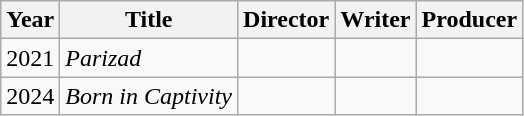<table class="wikitable sortable">
<tr>
<th>Year</th>
<th>Title</th>
<th>Director</th>
<th>Writer</th>
<th>Producer</th>
</tr>
<tr>
<td>2021</td>
<td><em>Parizad</em></td>
<td></td>
<td></td>
<td></td>
</tr>
<tr>
<td>2024</td>
<td><em>Born in Captivity</em></td>
<td></td>
<td></td>
<td></td>
</tr>
</table>
